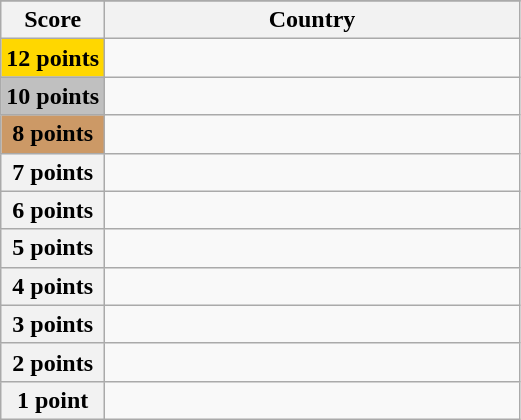<table class="wikitable">
<tr>
</tr>
<tr>
<th scope="col" width="20%">Score</th>
<th scope="col">Country</th>
</tr>
<tr>
<th scope="row" style="background:gold">12 points</th>
<td></td>
</tr>
<tr>
<th scope="row" style="background:silver">10 points</th>
<td></td>
</tr>
<tr>
<th scope="row" style="background:#CC9966">8 points</th>
<td></td>
</tr>
<tr>
<th scope="row">7 points</th>
<td></td>
</tr>
<tr>
<th scope="row">6 points</th>
<td></td>
</tr>
<tr>
<th scope="row">5 points</th>
<td></td>
</tr>
<tr>
<th scope="row">4 points</th>
<td></td>
</tr>
<tr>
<th scope="row">3 points</th>
<td></td>
</tr>
<tr>
<th scope="row">2 points</th>
<td></td>
</tr>
<tr>
<th scope="row">1 point</th>
<td></td>
</tr>
</table>
